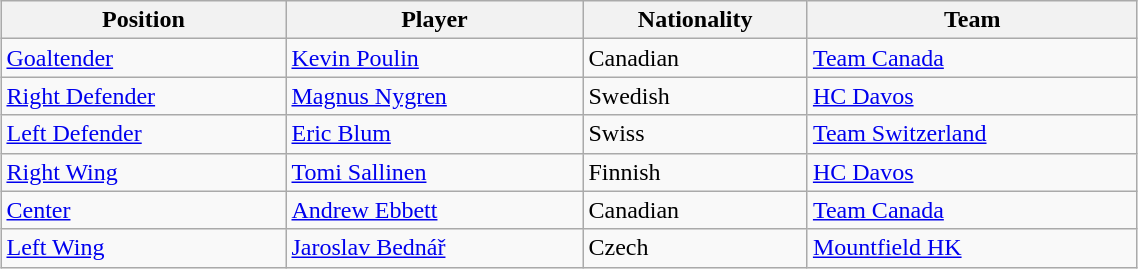<table class="wikitable"  style="margin: 0 auto; width: 60%">
<tr>
<th align="center">Position</th>
<th align="center">Player</th>
<th align="center">Nationality</th>
<th align="center">Team</th>
</tr>
<tr>
<td><a href='#'>Goaltender</a></td>
<td><a href='#'>Kevin Poulin</a></td>
<td> Canadian</td>
<td> <a href='#'>Team Canada</a></td>
</tr>
<tr>
<td><a href='#'>Right Defender</a></td>
<td><a href='#'>Magnus Nygren</a></td>
<td> Swedish</td>
<td> <a href='#'>HC Davos</a></td>
</tr>
<tr>
<td><a href='#'>Left Defender</a></td>
<td><a href='#'>Eric Blum</a></td>
<td> Swiss</td>
<td> <a href='#'>Team Switzerland</a></td>
</tr>
<tr>
<td><a href='#'>Right Wing</a></td>
<td><a href='#'>Tomi Sallinen</a></td>
<td> Finnish</td>
<td> <a href='#'>HC Davos</a></td>
</tr>
<tr>
<td><a href='#'>Center</a></td>
<td><a href='#'>Andrew Ebbett</a></td>
<td> Canadian</td>
<td> <a href='#'>Team Canada</a></td>
</tr>
<tr>
<td><a href='#'>Left Wing</a></td>
<td><a href='#'>Jaroslav Bednář</a></td>
<td> Czech</td>
<td> <a href='#'>Mountfield HK</a></td>
</tr>
</table>
